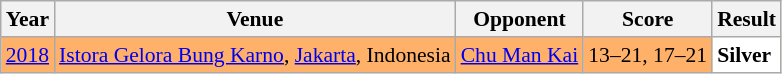<table class="sortable wikitable" style="font-size: 90%;">
<tr>
<th>Year</th>
<th>Venue</th>
<th>Opponent</th>
<th>Score</th>
<th>Result</th>
</tr>
<tr style="background:#FFB069">
<td align="center"><a href='#'>2018</a></td>
<td align="left"><a href='#'>Istora Gelora Bung Karno</a>, <a href='#'>Jakarta</a>, Indonesia</td>
<td align="left"> <a href='#'>Chu Man Kai</a></td>
<td align="left">13–21, 17–21</td>
<td style="text-align:left; background:white"> <strong>Silver</strong></td>
</tr>
</table>
